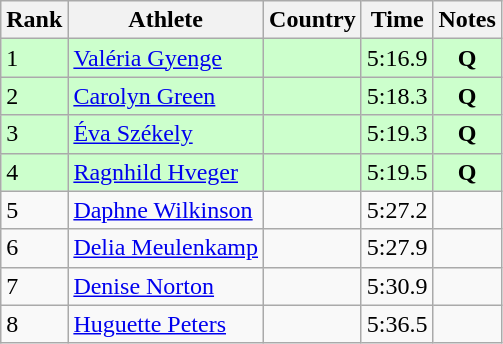<table class="wikitable">
<tr>
<th>Rank</th>
<th>Athlete</th>
<th>Country</th>
<th>Time</th>
<th>Notes</th>
</tr>
<tr bgcolor=#CCFFCC>
<td>1</td>
<td><a href='#'>Valéria Gyenge</a></td>
<td></td>
<td>5:16.9</td>
<td align=center><strong>Q</strong></td>
</tr>
<tr bgcolor=#CCFFCC>
<td>2</td>
<td><a href='#'>Carolyn Green</a></td>
<td></td>
<td>5:18.3</td>
<td align=center><strong>Q</strong></td>
</tr>
<tr bgcolor=#CCFFCC>
<td>3</td>
<td><a href='#'>Éva Székely</a></td>
<td></td>
<td>5:19.3</td>
<td align=center><strong>Q</strong></td>
</tr>
<tr bgcolor=#CCFFCC>
<td>4</td>
<td><a href='#'>Ragnhild Hveger</a></td>
<td></td>
<td>5:19.5</td>
<td align=center><strong>Q</strong></td>
</tr>
<tr>
<td>5</td>
<td><a href='#'>Daphne Wilkinson</a></td>
<td></td>
<td>5:27.2</td>
<td></td>
</tr>
<tr>
<td>6</td>
<td><a href='#'>Delia Meulenkamp</a></td>
<td></td>
<td>5:27.9</td>
<td></td>
</tr>
<tr>
<td>7</td>
<td><a href='#'>Denise Norton</a></td>
<td></td>
<td>5:30.9</td>
<td></td>
</tr>
<tr>
<td>8</td>
<td><a href='#'>Huguette Peters</a></td>
<td></td>
<td>5:36.5</td>
<td></td>
</tr>
</table>
